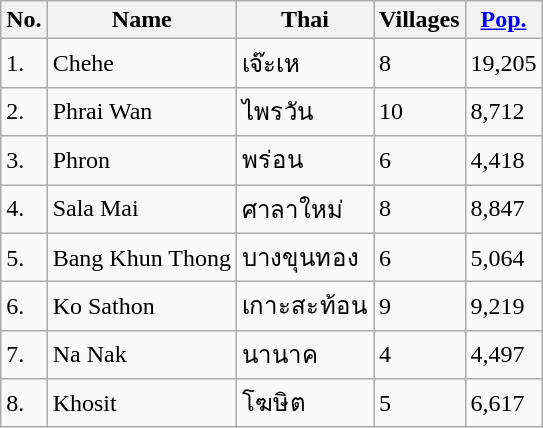<table class="wikitable">
<tr>
<th>No.</th>
<th>Name</th>
<th>Thai</th>
<th>Villages</th>
<th><a href='#'>Pop.</a></th>
</tr>
<tr>
<td>1.</td>
<td>Chehe</td>
<td>เจ๊ะเห</td>
<td>8</td>
<td>19,205</td>
</tr>
<tr>
<td>2.</td>
<td>Phrai Wan</td>
<td>ไพรวัน</td>
<td>10</td>
<td>8,712</td>
</tr>
<tr>
<td>3.</td>
<td>Phron</td>
<td>พร่อน</td>
<td>6</td>
<td>4,418</td>
</tr>
<tr>
<td>4.</td>
<td>Sala Mai</td>
<td>ศาลาใหม่</td>
<td>8</td>
<td>8,847</td>
</tr>
<tr>
<td>5.</td>
<td>Bang Khun Thong</td>
<td>บางขุนทอง</td>
<td>6</td>
<td>5,064</td>
</tr>
<tr>
<td>6.</td>
<td>Ko Sathon</td>
<td>เกาะสะท้อน</td>
<td>9</td>
<td>9,219</td>
</tr>
<tr>
<td>7.</td>
<td>Na Nak</td>
<td>นานาค</td>
<td>4</td>
<td>4,497</td>
</tr>
<tr>
<td>8.</td>
<td>Khosit</td>
<td>โฆษิต</td>
<td>5</td>
<td>6,617</td>
</tr>
</table>
